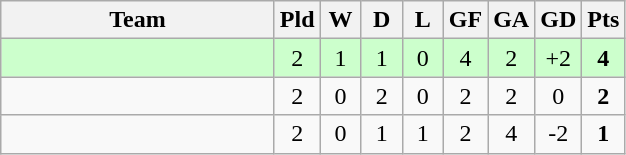<table class="wikitable" style="text-align: center;">
<tr>
<th width=175>Team</th>
<th width=20 abbr="Played">Pld</th>
<th width=20 abbr="Won">W</th>
<th width=20 abbr="Drawn">D</th>
<th width=20 abbr="Lost">L</th>
<th width=20 abbr="Goals for">GF</th>
<th width=20 abbr="Goals against">GA</th>
<th width=20 abbr="Goal difference">GD</th>
<th width=20 abbr="Points">Pts</th>
</tr>
<tr bgcolor="#ccffcc">
<td align=left></td>
<td>2</td>
<td>1</td>
<td>1</td>
<td>0</td>
<td>4</td>
<td>2</td>
<td>+2</td>
<td><strong>4</strong></td>
</tr>
<tr>
<td align=left></td>
<td>2</td>
<td>0</td>
<td>2</td>
<td>0</td>
<td>2</td>
<td>2</td>
<td>0</td>
<td><strong>2</strong></td>
</tr>
<tr>
<td align=left></td>
<td>2</td>
<td>0</td>
<td>1</td>
<td>1</td>
<td>2</td>
<td>4</td>
<td>-2</td>
<td><strong>1</strong></td>
</tr>
</table>
